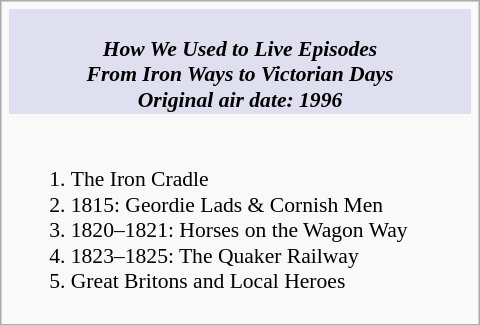<table class="infobox" style="width: 20em;">
<tr>
<td style="text-align: center; background: #dfdfef; font-size: 90%;"><br><strong><em>How We Used to Live<em> Episodes<strong><br>From Iron Ways to Victorian Days <br>Original air date: 1996<br></td>
</tr>
<tr>
<td style="font-size: 90%;" align="left"><br><ol><li>The Iron Cradle</li><li>1815: Geordie Lads & Cornish Men</li><li>1820–1821: Horses on the Wagon Way</li><li>1823–1825: The Quaker Railway</li><li>Great Britons and Local Heroes</li></ol></td>
</tr>
</table>
